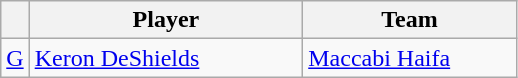<table class="wikitable">
<tr>
<th align="center"></th>
<th style="text-align:center;width:175px;">Player</th>
<th style="text-align:center;width:135px;">Team</th>
</tr>
<tr>
<td align=center><a href='#'>G</a></td>
<td> <a href='#'>Keron DeShields</a></td>
<td><a href='#'>Maccabi Haifa</a></td>
</tr>
</table>
